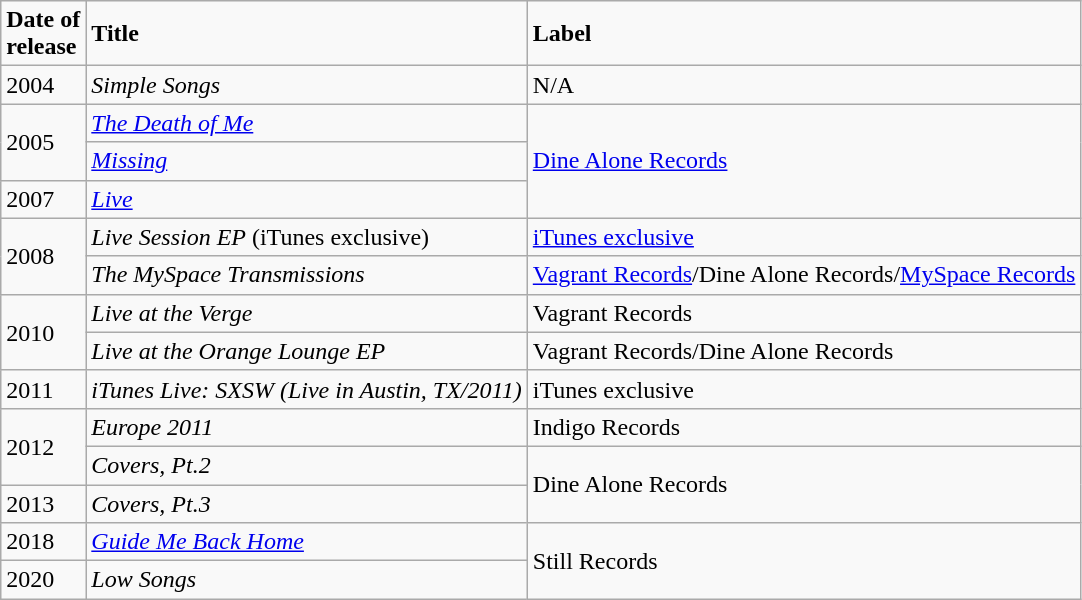<table class="wikitable">
<tr>
<td><strong>Date of<br> release</strong></td>
<td><strong>Title</strong></td>
<td><strong>Label</strong></td>
</tr>
<tr>
<td>2004</td>
<td><em>Simple Songs</em></td>
<td>N/A</td>
</tr>
<tr>
<td rowspan="2">2005</td>
<td><em><a href='#'>The Death of Me</a></em></td>
<td rowspan="3"><a href='#'>Dine Alone Records</a></td>
</tr>
<tr>
<td><em><a href='#'>Missing</a></em></td>
</tr>
<tr>
<td>2007</td>
<td><em><a href='#'>Live</a></em></td>
</tr>
<tr>
<td rowspan="2">2008</td>
<td><em>Live Session EP</em> (iTunes exclusive)</td>
<td><a href='#'>iTunes exclusive</a></td>
</tr>
<tr>
<td><em>The MySpace Transmissions</em></td>
<td><a href='#'>Vagrant Records</a>/Dine Alone Records/<a href='#'>MySpace Records</a></td>
</tr>
<tr>
<td rowspan="2">2010</td>
<td><em>Live at the Verge</em></td>
<td>Vagrant Records</td>
</tr>
<tr>
<td><em>Live at the Orange Lounge EP</em></td>
<td>Vagrant Records/Dine Alone Records</td>
</tr>
<tr>
<td>2011</td>
<td><em>iTunes Live: SXSW (Live in Austin, TX/2011)</em></td>
<td>iTunes exclusive</td>
</tr>
<tr>
<td rowspan="2">2012</td>
<td><em>Europe 2011</em></td>
<td>Indigo Records</td>
</tr>
<tr>
<td><em>Covers, Pt.2</em></td>
<td rowspan="2">Dine Alone Records</td>
</tr>
<tr>
<td>2013</td>
<td><em>Covers, Pt.3</em></td>
</tr>
<tr>
<td>2018</td>
<td><em><a href='#'>Guide Me Back Home</a></em></td>
<td rowspan="2">Still Records</td>
</tr>
<tr>
<td>2020</td>
<td><em>Low Songs</em></td>
</tr>
</table>
